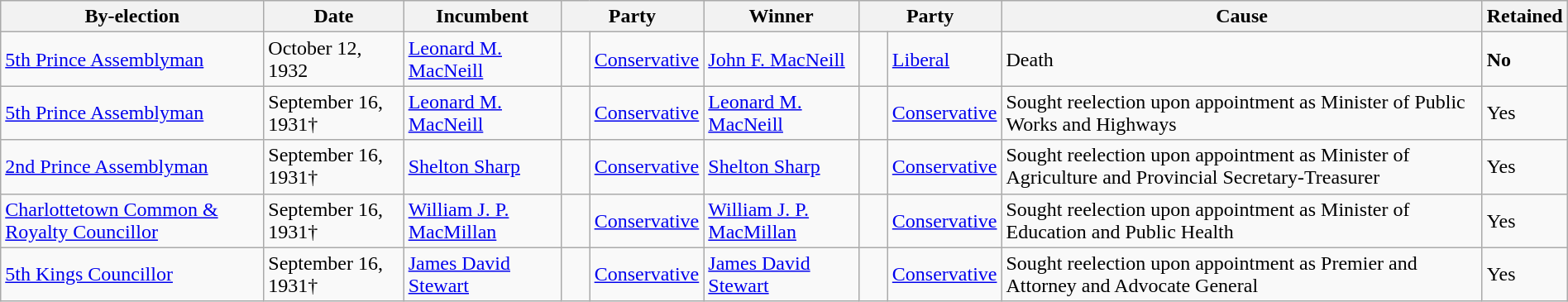<table class=wikitable style="width:100%">
<tr>
<th>By-election</th>
<th>Date</th>
<th>Incumbent</th>
<th colspan=2>Party</th>
<th>Winner</th>
<th colspan=2>Party</th>
<th>Cause</th>
<th>Retained</th>
</tr>
<tr>
<td><a href='#'>5th Prince Assemblyman</a></td>
<td>October 12, 1932</td>
<td><a href='#'>Leonard M. MacNeill</a></td>
<td>    </td>
<td><a href='#'>Conservative</a></td>
<td><a href='#'>John F. MacNeill</a></td>
<td>    </td>
<td><a href='#'>Liberal</a></td>
<td>Death</td>
<td><strong>No</strong></td>
</tr>
<tr>
<td><a href='#'>5th Prince Assemblyman</a></td>
<td>September 16, 1931†</td>
<td><a href='#'>Leonard M. MacNeill</a></td>
<td>    </td>
<td><a href='#'>Conservative</a></td>
<td><a href='#'>Leonard M. MacNeill</a></td>
<td>    </td>
<td><a href='#'>Conservative</a></td>
<td>Sought reelection upon appointment as Minister of Public Works and Highways</td>
<td>Yes</td>
</tr>
<tr>
<td><a href='#'>2nd Prince Assemblyman</a></td>
<td>September 16, 1931†</td>
<td><a href='#'>Shelton Sharp</a></td>
<td>    </td>
<td><a href='#'>Conservative</a></td>
<td><a href='#'>Shelton Sharp</a></td>
<td>    </td>
<td><a href='#'>Conservative</a></td>
<td>Sought reelection upon appointment as Minister of Agriculture and Provincial Secretary-Treasurer</td>
<td>Yes</td>
</tr>
<tr>
<td><a href='#'>Charlottetown Common & Royalty Councillor</a></td>
<td>September 16, 1931†</td>
<td><a href='#'>William J. P. MacMillan</a></td>
<td>    </td>
<td><a href='#'>Conservative</a></td>
<td><a href='#'>William J. P. MacMillan</a></td>
<td>    </td>
<td><a href='#'>Conservative</a></td>
<td>Sought reelection upon appointment as Minister of Education and Public Health</td>
<td>Yes</td>
</tr>
<tr>
<td><a href='#'>5th Kings Councillor</a></td>
<td>September 16, 1931†</td>
<td><a href='#'>James David Stewart</a></td>
<td>    </td>
<td><a href='#'>Conservative</a></td>
<td><a href='#'>James David Stewart</a></td>
<td>    </td>
<td><a href='#'>Conservative</a></td>
<td>Sought reelection upon appointment as Premier and Attorney and Advocate General</td>
<td>Yes</td>
</tr>
</table>
